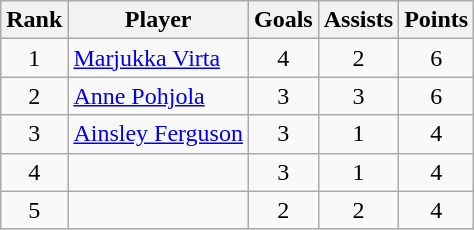<table class="wikitable" style="text-align:center">
<tr>
<th>Rank</th>
<th>Player</th>
<th>Goals</th>
<th>Assists</th>
<th>Points</th>
</tr>
<tr>
<td>1</td>
<td align="left"> <a href='#'>Marjukka Virta</a></td>
<td>4</td>
<td>2</td>
<td>6</td>
</tr>
<tr>
<td>2</td>
<td align="left"> <a href='#'>Anne Pohjola</a></td>
<td>3</td>
<td>3</td>
<td>6</td>
</tr>
<tr>
<td>3</td>
<td align="left"> <a href='#'>Ainsley Ferguson</a></td>
<td>3</td>
<td>1</td>
<td>4</td>
</tr>
<tr>
<td>4</td>
<td align="left"> </td>
<td>3</td>
<td>1</td>
<td>4</td>
</tr>
<tr>
<td>5</td>
<td align="left"> </td>
<td>2</td>
<td>2</td>
<td>4</td>
</tr>
</table>
